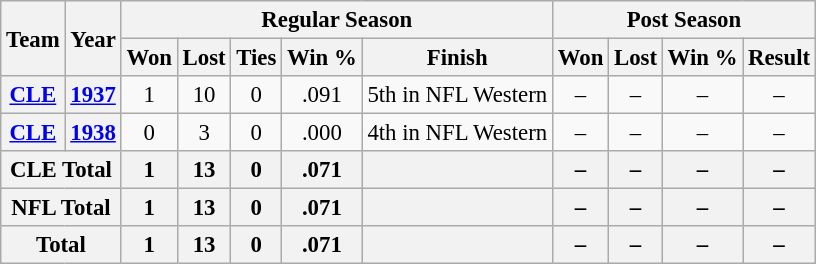<table class="wikitable" style="font-size: 95%; text-align:center;">
<tr>
<th rowspan="2">Team</th>
<th rowspan="2">Year</th>
<th colspan="5">Regular Season</th>
<th colspan="4">Post Season</th>
</tr>
<tr>
<th>Won</th>
<th>Lost</th>
<th>Ties</th>
<th>Win %</th>
<th>Finish</th>
<th>Won</th>
<th>Lost</th>
<th>Win %</th>
<th>Result</th>
</tr>
<tr>
<th><a href='#'>CLE</a></th>
<th><a href='#'>1937</a></th>
<td>1</td>
<td>10</td>
<td>0</td>
<td>.091</td>
<td>5th in NFL Western</td>
<td>–</td>
<td>–</td>
<td>–</td>
<td>–</td>
</tr>
<tr>
<th><a href='#'>CLE</a></th>
<th><a href='#'>1938</a></th>
<td>0</td>
<td>3</td>
<td>0</td>
<td>.000</td>
<td>4th in NFL Western</td>
<td>–</td>
<td>–</td>
<td>–</td>
<td>–</td>
</tr>
<tr>
<th colspan="2">CLE Total</th>
<th>1</th>
<th>13</th>
<th>0</th>
<th>.071</th>
<th></th>
<th>–</th>
<th>–</th>
<th>–</th>
<th>–</th>
</tr>
<tr>
<th colspan="2">NFL Total</th>
<th>1</th>
<th>13</th>
<th>0</th>
<th>.071</th>
<th></th>
<th>–</th>
<th>–</th>
<th>–</th>
<th>–</th>
</tr>
<tr>
<th colspan="2">Total</th>
<th>1</th>
<th>13</th>
<th>0</th>
<th>.071</th>
<th></th>
<th>–</th>
<th>–</th>
<th>–</th>
<th>–</th>
</tr>
</table>
